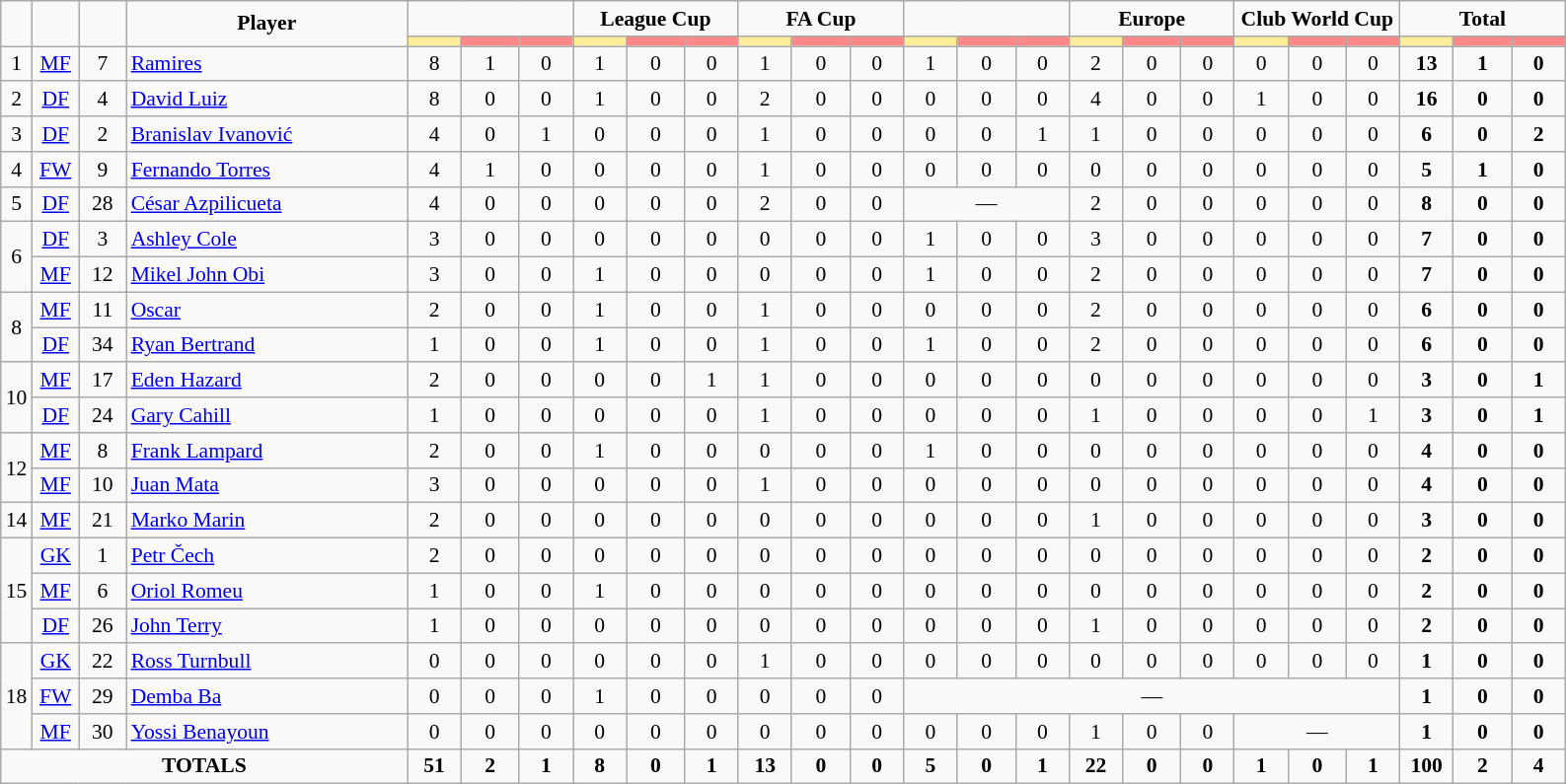<table class="wikitable" style="font-size: 90%; text-align: center;">
<tr>
<td rowspan="2" style="width:2%;"><strong></strong></td>
<td rowspan="2" style="width:3%;"><strong></strong></td>
<td rowspan="2" style="width:3%;"><strong></strong></td>
<td rowspan="2" style="width:18%;"><strong>Player</strong></td>
<td colspan="3"><strong></strong></td>
<td colspan="3"><strong>League Cup</strong></td>
<td colspan="3"><strong>FA Cup</strong></td>
<td colspan="3"><strong></strong></td>
<td colspan="3"><strong>Europe</strong></td>
<td colspan="3"><strong>Club World Cup</strong></td>
<td colspan="3"><strong>Total</strong></td>
</tr>
<tr>
<th style="width:25px; background:#fe9;"></th>
<th style="width:28px; background:#ff8888;"></th>
<th style="width:25px; background:#ff8888;"></th>
<th style="width:25px; background:#fe9;"></th>
<th style="width:28px; background:#ff8888;"></th>
<th style="width:25px; background:#ff8888;"></th>
<th style="width:25px; background:#fe9;"></th>
<th style="width:28px; background:#ff8888;"></th>
<th style="width:25px; background:#ff8888;"></th>
<th style="width:25px; background:#fe9;"></th>
<th style="width:28px; background:#ff8888;"></th>
<th style="width:25px; background:#ff8888;"></th>
<th style="width:25px; background:#fe9;"></th>
<th style="width:28px; background:#ff8888;"></th>
<th style="width:25px; background:#ff8888;"></th>
<th style="width:25px; background:#fe9;"></th>
<th style="width:28px; background:#ff8888;"></th>
<th style="width:25px; background:#ff8888;"></th>
<th style="width:25px; background:#fe9;"></th>
<th style="width:28px; background:#ff8888;"></th>
<th style="width:25px; background:#ff8888;"></th>
</tr>
<tr>
<td>1</td>
<td><a href='#'>MF</a></td>
<td>7</td>
<td align=left> <a href='#'>Ramires</a></td>
<td>8</td>
<td>1</td>
<td>0</td>
<td>1</td>
<td>0</td>
<td>0</td>
<td>1</td>
<td>0</td>
<td>0</td>
<td>1</td>
<td>0</td>
<td>0</td>
<td>2</td>
<td>0</td>
<td>0</td>
<td>0</td>
<td>0</td>
<td>0</td>
<td><strong>13</strong></td>
<td><strong>1</strong></td>
<td><strong>0</strong></td>
</tr>
<tr>
<td>2</td>
<td><a href='#'>DF</a></td>
<td>4</td>
<td align=left> <a href='#'>David Luiz</a></td>
<td>8</td>
<td>0</td>
<td>0</td>
<td>1</td>
<td>0</td>
<td>0</td>
<td>2</td>
<td>0</td>
<td>0</td>
<td>0</td>
<td>0</td>
<td>0</td>
<td>4</td>
<td>0</td>
<td>0</td>
<td>1</td>
<td>0</td>
<td>0</td>
<td><strong>16</strong></td>
<td><strong>0</strong></td>
<td><strong>0</strong></td>
</tr>
<tr>
<td>3</td>
<td><a href='#'>DF</a></td>
<td>2</td>
<td align=left> <a href='#'>Branislav Ivanović</a></td>
<td>4</td>
<td>0</td>
<td>1</td>
<td>0</td>
<td>0</td>
<td>0</td>
<td>1</td>
<td>0</td>
<td>0</td>
<td>0</td>
<td>0</td>
<td>1</td>
<td>1</td>
<td>0</td>
<td>0</td>
<td>0</td>
<td>0</td>
<td>0</td>
<td><strong>6</strong></td>
<td><strong>0</strong></td>
<td><strong>2</strong></td>
</tr>
<tr>
<td>4</td>
<td><a href='#'>FW</a></td>
<td>9</td>
<td align=left> <a href='#'>Fernando Torres</a></td>
<td>4</td>
<td>1</td>
<td>0</td>
<td>0</td>
<td>0</td>
<td>0</td>
<td>1</td>
<td>0</td>
<td>0</td>
<td>0</td>
<td>0</td>
<td>0</td>
<td>0</td>
<td>0</td>
<td>0</td>
<td>0</td>
<td>0</td>
<td>0</td>
<td><strong>5</strong></td>
<td><strong>1</strong></td>
<td><strong>0</strong></td>
</tr>
<tr>
<td>5</td>
<td><a href='#'>DF</a></td>
<td>28</td>
<td align=left> <a href='#'>César Azpilicueta</a></td>
<td>4</td>
<td>0</td>
<td>0</td>
<td>0</td>
<td>0</td>
<td>0</td>
<td>2</td>
<td>0</td>
<td>0</td>
<td colspan="3">—</td>
<td>2</td>
<td>0</td>
<td>0</td>
<td>0</td>
<td>0</td>
<td>0</td>
<td><strong>8</strong></td>
<td><strong>0</strong></td>
<td><strong>0</strong></td>
</tr>
<tr>
<td rowspan=2>6</td>
<td><a href='#'>DF</a></td>
<td>3</td>
<td align=left> <a href='#'>Ashley Cole</a></td>
<td>3</td>
<td>0</td>
<td>0</td>
<td>0</td>
<td>0</td>
<td>0</td>
<td>0</td>
<td>0</td>
<td>0</td>
<td>1</td>
<td>0</td>
<td>0</td>
<td>3</td>
<td>0</td>
<td>0</td>
<td>0</td>
<td>0</td>
<td>0</td>
<td><strong>7</strong></td>
<td><strong>0</strong></td>
<td><strong>0</strong></td>
</tr>
<tr>
<td><a href='#'>MF</a></td>
<td>12</td>
<td align=left> <a href='#'>Mikel John Obi</a></td>
<td>3</td>
<td>0</td>
<td>0</td>
<td>1</td>
<td>0</td>
<td>0</td>
<td>0</td>
<td>0</td>
<td>0</td>
<td>1</td>
<td>0</td>
<td>0</td>
<td>2</td>
<td>0</td>
<td>0</td>
<td>0</td>
<td>0</td>
<td>0</td>
<td><strong>7</strong></td>
<td><strong>0</strong></td>
<td><strong>0</strong></td>
</tr>
<tr>
<td rowspan=2>8</td>
<td><a href='#'>MF</a></td>
<td>11</td>
<td align=left> <a href='#'>Oscar</a></td>
<td>2</td>
<td>0</td>
<td>0</td>
<td>1</td>
<td>0</td>
<td>0</td>
<td>1</td>
<td>0</td>
<td>0</td>
<td>0</td>
<td>0</td>
<td>0</td>
<td>2</td>
<td>0</td>
<td>0</td>
<td>0</td>
<td>0</td>
<td>0</td>
<td><strong>6</strong></td>
<td><strong>0</strong></td>
<td><strong>0</strong></td>
</tr>
<tr>
<td><a href='#'>DF</a></td>
<td>34</td>
<td align=left> <a href='#'>Ryan Bertrand</a></td>
<td>1</td>
<td>0</td>
<td>0</td>
<td>1</td>
<td>0</td>
<td>0</td>
<td>1</td>
<td>0</td>
<td>0</td>
<td>1</td>
<td>0</td>
<td>0</td>
<td>2</td>
<td>0</td>
<td>0</td>
<td>0</td>
<td>0</td>
<td>0</td>
<td><strong>6</strong></td>
<td><strong>0</strong></td>
<td><strong>0</strong></td>
</tr>
<tr>
<td rowspan=2>10</td>
<td><a href='#'>MF</a></td>
<td>17</td>
<td align=left> <a href='#'>Eden Hazard</a></td>
<td>2</td>
<td>0</td>
<td>0</td>
<td>0</td>
<td>0</td>
<td>1</td>
<td>1</td>
<td>0</td>
<td>0</td>
<td>0</td>
<td>0</td>
<td>0</td>
<td>0</td>
<td>0</td>
<td>0</td>
<td>0</td>
<td>0</td>
<td>0</td>
<td><strong>3</strong></td>
<td><strong>0</strong></td>
<td><strong>1</strong></td>
</tr>
<tr>
<td><a href='#'>DF</a></td>
<td>24</td>
<td align=left> <a href='#'>Gary Cahill</a></td>
<td>1</td>
<td>0</td>
<td>0</td>
<td>0</td>
<td>0</td>
<td>0</td>
<td>1</td>
<td>0</td>
<td>0</td>
<td>0</td>
<td>0</td>
<td>0</td>
<td>1</td>
<td>0</td>
<td>0</td>
<td>0</td>
<td>0</td>
<td>1</td>
<td><strong>3</strong></td>
<td><strong>0</strong></td>
<td><strong>1</strong></td>
</tr>
<tr>
<td rowspan=2>12</td>
<td><a href='#'>MF</a></td>
<td>8</td>
<td align=left> <a href='#'>Frank Lampard</a></td>
<td>2</td>
<td>0</td>
<td>0</td>
<td>1</td>
<td>0</td>
<td>0</td>
<td>0</td>
<td>0</td>
<td>0</td>
<td>1</td>
<td>0</td>
<td>0</td>
<td>0</td>
<td>0</td>
<td>0</td>
<td>0</td>
<td>0</td>
<td>0</td>
<td><strong>4</strong></td>
<td><strong>0</strong></td>
<td><strong>0</strong></td>
</tr>
<tr>
<td><a href='#'>MF</a></td>
<td>10</td>
<td align=left> <a href='#'>Juan Mata</a></td>
<td>3</td>
<td>0</td>
<td>0</td>
<td>0</td>
<td>0</td>
<td>0</td>
<td>1</td>
<td>0</td>
<td>0</td>
<td>0</td>
<td>0</td>
<td>0</td>
<td>0</td>
<td>0</td>
<td>0</td>
<td>0</td>
<td>0</td>
<td>0</td>
<td><strong>4</strong></td>
<td><strong>0</strong></td>
<td><strong>0</strong></td>
</tr>
<tr>
<td>14</td>
<td><a href='#'>MF</a></td>
<td>21</td>
<td align=left> <a href='#'>Marko Marin</a></td>
<td>2</td>
<td>0</td>
<td>0</td>
<td>0</td>
<td>0</td>
<td>0</td>
<td>0</td>
<td>0</td>
<td>0</td>
<td>0</td>
<td>0</td>
<td>0</td>
<td>1</td>
<td>0</td>
<td>0</td>
<td>0</td>
<td>0</td>
<td>0</td>
<td><strong>3</strong></td>
<td><strong>0</strong></td>
<td><strong>0</strong></td>
</tr>
<tr>
<td rowspan=3>15</td>
<td><a href='#'>GK</a></td>
<td>1</td>
<td align=left> <a href='#'>Petr Čech</a></td>
<td>2</td>
<td>0</td>
<td>0</td>
<td>0</td>
<td>0</td>
<td>0</td>
<td>0</td>
<td>0</td>
<td>0</td>
<td>0</td>
<td>0</td>
<td>0</td>
<td>0</td>
<td>0</td>
<td>0</td>
<td>0</td>
<td>0</td>
<td>0</td>
<td><strong>2</strong></td>
<td><strong>0</strong></td>
<td><strong>0</strong></td>
</tr>
<tr>
<td><a href='#'>MF</a></td>
<td>6</td>
<td align=left> <a href='#'>Oriol Romeu</a></td>
<td>1</td>
<td>0</td>
<td>0</td>
<td>1</td>
<td>0</td>
<td>0</td>
<td>0</td>
<td>0</td>
<td>0</td>
<td>0</td>
<td>0</td>
<td>0</td>
<td>0</td>
<td>0</td>
<td>0</td>
<td>0</td>
<td>0</td>
<td>0</td>
<td><strong>2</strong></td>
<td><strong>0</strong></td>
<td><strong>0</strong></td>
</tr>
<tr>
<td><a href='#'>DF</a></td>
<td>26</td>
<td align=left> <a href='#'>John Terry</a></td>
<td>1</td>
<td>0</td>
<td>0</td>
<td>0</td>
<td>0</td>
<td>0</td>
<td>0</td>
<td>0</td>
<td>0</td>
<td>0</td>
<td>0</td>
<td>0</td>
<td>1</td>
<td>0</td>
<td>0</td>
<td>0</td>
<td>0</td>
<td>0</td>
<td><strong>2</strong></td>
<td><strong>0</strong></td>
<td><strong>0</strong></td>
</tr>
<tr>
<td rowspan=3>18</td>
<td><a href='#'>GK</a></td>
<td>22</td>
<td align=left> <a href='#'>Ross Turnbull</a></td>
<td>0</td>
<td>0</td>
<td>0</td>
<td>0</td>
<td>0</td>
<td>0</td>
<td>1</td>
<td>0</td>
<td>0</td>
<td>0</td>
<td>0</td>
<td>0</td>
<td>0</td>
<td>0</td>
<td>0</td>
<td>0</td>
<td>0</td>
<td>0</td>
<td><strong>1</strong></td>
<td><strong>0</strong></td>
<td><strong>0</strong></td>
</tr>
<tr>
<td><a href='#'>FW</a></td>
<td>29</td>
<td align=left> <a href='#'>Demba Ba</a></td>
<td>0</td>
<td>0</td>
<td>0</td>
<td>1</td>
<td>0</td>
<td>0</td>
<td>0</td>
<td>0</td>
<td>0</td>
<td colspan="9">—</td>
<td><strong>1</strong></td>
<td><strong>0</strong></td>
<td><strong>0</strong></td>
</tr>
<tr>
<td><a href='#'>MF</a></td>
<td>30</td>
<td align=left> <a href='#'>Yossi Benayoun</a></td>
<td>0</td>
<td>0</td>
<td>0</td>
<td>0</td>
<td>0</td>
<td>0</td>
<td>0</td>
<td>0</td>
<td>0</td>
<td>0</td>
<td>0</td>
<td>0</td>
<td>1</td>
<td>0</td>
<td>0</td>
<td colspan="3">—</td>
<td><strong>1</strong></td>
<td><strong>0</strong></td>
<td><strong>0</strong></td>
</tr>
<tr>
<td colspan="4"><strong>TOTALS</strong></td>
<td><strong>51</strong></td>
<td><strong>2</strong></td>
<td><strong>1</strong></td>
<td><strong>8</strong></td>
<td><strong>0</strong></td>
<td><strong>1</strong></td>
<td><strong>13</strong></td>
<td><strong>0</strong></td>
<td><strong>0</strong></td>
<td><strong>5</strong></td>
<td><strong>0</strong></td>
<td><strong>1</strong></td>
<td><strong>22</strong></td>
<td><strong>0</strong></td>
<td><strong>0</strong></td>
<td><strong>1</strong></td>
<td><strong>0</strong></td>
<td><strong>1</strong></td>
<td><strong>100</strong></td>
<td><strong>2</strong></td>
<td><strong>4</strong></td>
</tr>
</table>
